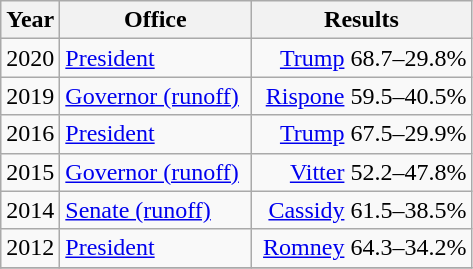<table class=wikitable>
<tr>
<th width="30">Year</th>
<th width="120">Office</th>
<th width="140">Results</th>
</tr>
<tr>
<td>2020</td>
<td><a href='#'>President</a></td>
<td align="right" ><a href='#'>Trump</a> 68.7–29.8%</td>
</tr>
<tr>
<td>2019</td>
<td><a href='#'>Governor (runoff)</a></td>
<td align="right" ><a href='#'>Rispone</a> 59.5–40.5%</td>
</tr>
<tr>
<td>2016</td>
<td><a href='#'>President</a></td>
<td align="right" ><a href='#'>Trump</a> 67.5–29.9%</td>
</tr>
<tr>
<td>2015</td>
<td><a href='#'>Governor (runoff)</a></td>
<td align="right" ><a href='#'>Vitter</a> 52.2–47.8%</td>
</tr>
<tr>
<td>2014</td>
<td><a href='#'>Senate (runoff)</a></td>
<td align="right" ><a href='#'>Cassidy</a> 61.5–38.5%</td>
</tr>
<tr>
<td>2012</td>
<td><a href='#'>President</a></td>
<td align="right" ><a href='#'>Romney</a> 64.3–34.2%</td>
</tr>
<tr>
</tr>
</table>
